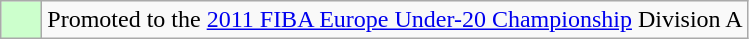<table class="wikitable">
<tr>
<td style="background: #ccffcc; width:20px;"></td>
<td>Promoted to the <a href='#'>2011 FIBA Europe Under-20 Championship</a> Division A</td>
</tr>
</table>
